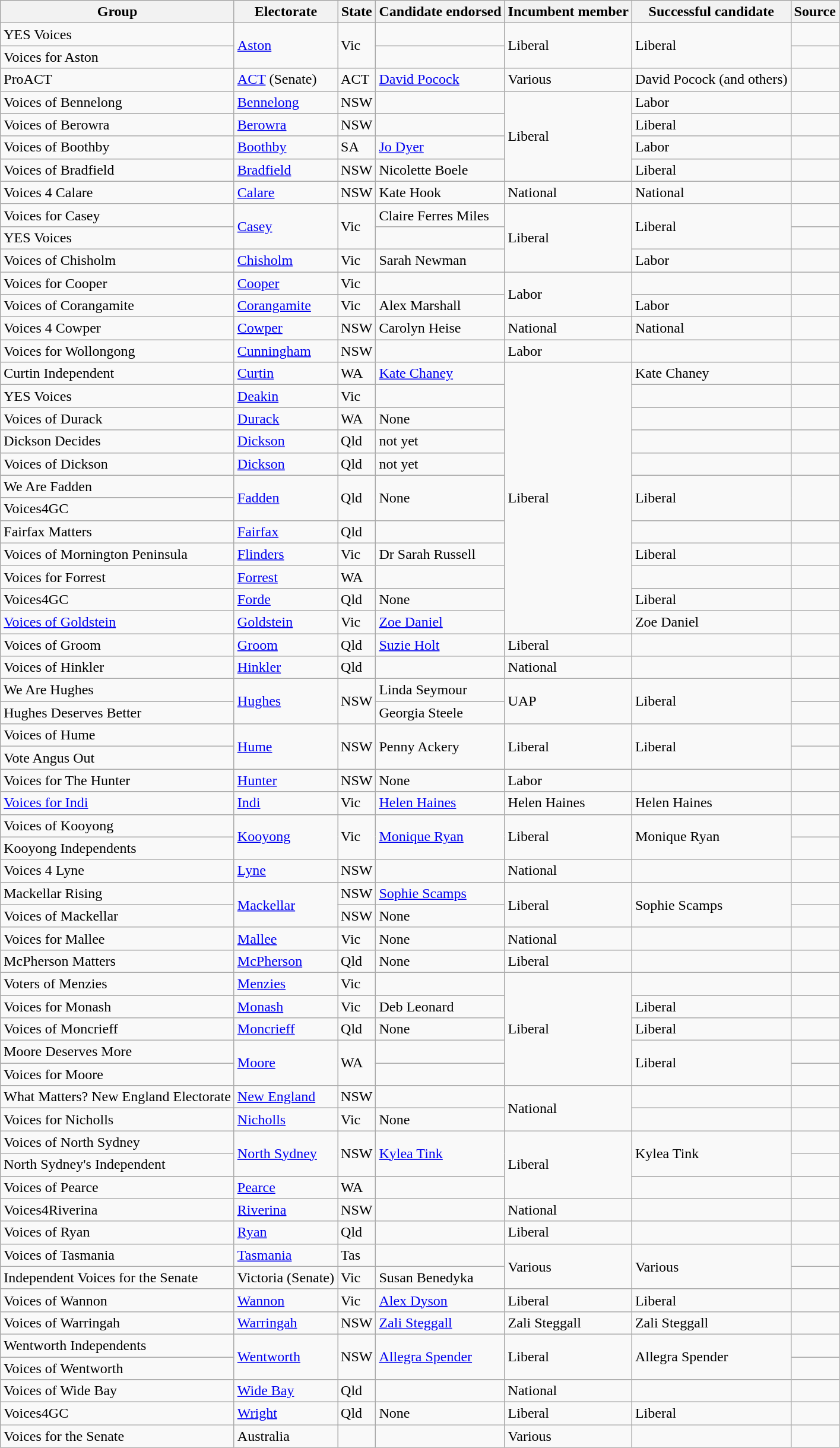<table class="wikitable sortable">
<tr>
<th>Group</th>
<th>Electorate</th>
<th>State</th>
<th>Candidate endorsed</th>
<th>Incumbent member</th>
<th>Successful candidate</th>
<th>Source</th>
</tr>
<tr>
<td>YES Voices</td>
<td rowspan="2"><a href='#'>Aston</a></td>
<td rowspan="2">Vic</td>
<td></td>
<td rowspan="2">Liberal</td>
<td rowspan="2">Liberal</td>
<td></td>
</tr>
<tr>
<td>Voices for Aston</td>
<td></td>
<td></td>
</tr>
<tr>
<td>ProACT</td>
<td><a href='#'>ACT</a> (Senate)</td>
<td>ACT</td>
<td><a href='#'>David Pocock</a></td>
<td>Various</td>
<td>David Pocock (and others)</td>
<td></td>
</tr>
<tr>
<td>Voices of Bennelong</td>
<td><a href='#'>Bennelong</a></td>
<td>NSW</td>
<td></td>
<td rowspan="4">Liberal</td>
<td>Labor</td>
<td></td>
</tr>
<tr>
<td>Voices of Berowra</td>
<td><a href='#'>Berowra</a></td>
<td>NSW</td>
<td></td>
<td>Liberal</td>
<td></td>
</tr>
<tr>
<td>Voices of Boothby</td>
<td><a href='#'>Boothby</a></td>
<td>SA</td>
<td><a href='#'>Jo Dyer</a></td>
<td>Labor</td>
<td></td>
</tr>
<tr>
<td>Voices of Bradfield</td>
<td><a href='#'>Bradfield</a></td>
<td>NSW</td>
<td>Nicolette Boele</td>
<td>Liberal</td>
<td></td>
</tr>
<tr>
<td>Voices 4 Calare</td>
<td><a href='#'>Calare</a></td>
<td>NSW</td>
<td>Kate Hook</td>
<td>National</td>
<td>National</td>
<td></td>
</tr>
<tr>
<td>Voices for Casey</td>
<td rowspan="2"><a href='#'>Casey</a></td>
<td rowspan="2">Vic</td>
<td>Claire Ferres Miles</td>
<td rowspan="3">Liberal</td>
<td rowspan="2">Liberal</td>
<td></td>
</tr>
<tr>
<td>YES Voices</td>
<td></td>
<td></td>
</tr>
<tr>
<td>Voices of Chisholm</td>
<td><a href='#'>Chisholm</a></td>
<td>Vic</td>
<td>Sarah Newman</td>
<td>Labor</td>
<td></td>
</tr>
<tr>
<td>Voices for Cooper</td>
<td><a href='#'>Cooper</a></td>
<td>Vic</td>
<td></td>
<td rowspan="2">Labor</td>
<td></td>
<td></td>
</tr>
<tr>
<td>Voices of Corangamite</td>
<td><a href='#'>Corangamite</a></td>
<td>Vic</td>
<td>Alex Marshall</td>
<td>Labor</td>
<td></td>
</tr>
<tr>
<td>Voices 4 Cowper</td>
<td><a href='#'>Cowper</a></td>
<td>NSW</td>
<td>Carolyn Heise</td>
<td>National</td>
<td>National</td>
<td></td>
</tr>
<tr>
<td>Voices for Wollongong</td>
<td><a href='#'>Cunningham</a></td>
<td>NSW</td>
<td></td>
<td>Labor</td>
<td></td>
<td></td>
</tr>
<tr>
<td>Curtin Independent</td>
<td><a href='#'>Curtin</a></td>
<td>WA</td>
<td><a href='#'>Kate Chaney</a></td>
<td rowspan="12">Liberal</td>
<td>Kate Chaney</td>
<td></td>
</tr>
<tr>
<td>YES Voices</td>
<td><a href='#'>Deakin</a></td>
<td>Vic</td>
<td></td>
<td></td>
<td></td>
</tr>
<tr>
<td>Voices of Durack</td>
<td><a href='#'>Durack</a></td>
<td>WA</td>
<td>None</td>
<td></td>
<td></td>
</tr>
<tr>
<td>Dickson Decides</td>
<td><a href='#'>Dickson</a></td>
<td>Qld</td>
<td>not yet</td>
<td></td>
<td></td>
</tr>
<tr>
<td>Voices of Dickson</td>
<td><a href='#'>Dickson</a></td>
<td>Qld</td>
<td>not yet</td>
<td></td>
<td></td>
</tr>
<tr>
<td>We Are Fadden</td>
<td rowspan="2"><a href='#'>Fadden</a></td>
<td rowspan="2">Qld</td>
<td rowspan="2">None</td>
<td rowspan="2">Liberal</td>
<td rowspan="2"></td>
</tr>
<tr>
<td>Voices4GC</td>
</tr>
<tr>
<td>Fairfax Matters</td>
<td><a href='#'>Fairfax</a></td>
<td>Qld</td>
<td></td>
<td></td>
<td></td>
</tr>
<tr>
<td>Voices of Mornington Peninsula</td>
<td><a href='#'>Flinders</a></td>
<td>Vic</td>
<td>Dr Sarah Russell</td>
<td>Liberal</td>
<td></td>
</tr>
<tr>
<td>Voices for Forrest</td>
<td><a href='#'>Forrest</a></td>
<td>WA</td>
<td></td>
<td></td>
<td></td>
</tr>
<tr>
<td>Voices4GC</td>
<td><a href='#'>Forde</a></td>
<td>Qld</td>
<td>None</td>
<td>Liberal</td>
<td></td>
</tr>
<tr>
<td><a href='#'>Voices of Goldstein</a></td>
<td><a href='#'>Goldstein</a></td>
<td>Vic</td>
<td><a href='#'>Zoe Daniel</a></td>
<td>Zoe Daniel</td>
<td></td>
</tr>
<tr>
<td>Voices of Groom</td>
<td><a href='#'>Groom</a></td>
<td>Qld</td>
<td><a href='#'>Suzie Holt</a></td>
<td>Liberal</td>
<td></td>
</tr>
<tr>
<td>Voices of Hinkler</td>
<td><a href='#'>Hinkler</a></td>
<td>Qld</td>
<td></td>
<td>National</td>
<td></td>
<td></td>
</tr>
<tr>
<td>We Are Hughes</td>
<td rowspan="2"><a href='#'>Hughes</a></td>
<td rowspan="2">NSW</td>
<td>Linda Seymour</td>
<td rowspan="2">UAP</td>
<td rowspan="2">Liberal</td>
<td></td>
</tr>
<tr>
<td>Hughes Deserves Better</td>
<td>Georgia Steele</td>
<td></td>
</tr>
<tr>
<td>Voices of Hume</td>
<td rowspan="2"><a href='#'>Hume</a></td>
<td rowspan="2">NSW</td>
<td rowspan="2">Penny Ackery</td>
<td rowspan="2">Liberal</td>
<td rowspan="2">Liberal</td>
<td></td>
</tr>
<tr>
<td>Vote Angus Out</td>
<td></td>
</tr>
<tr>
<td>Voices for The Hunter</td>
<td><a href='#'>Hunter</a></td>
<td>NSW</td>
<td>None</td>
<td>Labor</td>
<td></td>
<td></td>
</tr>
<tr>
<td><a href='#'>Voices for Indi</a></td>
<td><a href='#'>Indi</a></td>
<td>Vic</td>
<td><a href='#'>Helen Haines</a></td>
<td>Helen Haines</td>
<td>Helen Haines</td>
<td></td>
</tr>
<tr>
<td>Voices of Kooyong</td>
<td rowspan="2"><a href='#'>Kooyong</a></td>
<td rowspan="2">Vic</td>
<td rowspan="2"><a href='#'>Monique Ryan</a></td>
<td rowspan="2">Liberal</td>
<td rowspan="2">Monique Ryan</td>
<td></td>
</tr>
<tr>
<td>Kooyong Independents</td>
<td></td>
</tr>
<tr>
<td>Voices 4 Lyne</td>
<td><a href='#'>Lyne</a></td>
<td>NSW</td>
<td></td>
<td>National</td>
<td></td>
<td></td>
</tr>
<tr>
<td>Mackellar Rising</td>
<td rowspan="2"><a href='#'>Mackellar</a></td>
<td>NSW</td>
<td><a href='#'>Sophie Scamps</a></td>
<td rowspan="2">Liberal</td>
<td rowspan="2">Sophie Scamps</td>
<td></td>
</tr>
<tr>
<td>Voices of Mackellar</td>
<td>NSW</td>
<td>None</td>
<td></td>
</tr>
<tr>
<td>Voices for Mallee</td>
<td><a href='#'>Mallee</a></td>
<td>Vic</td>
<td>None</td>
<td>National</td>
<td></td>
<td></td>
</tr>
<tr>
<td>McPherson Matters</td>
<td><a href='#'>McPherson</a></td>
<td>Qld</td>
<td>None</td>
<td>Liberal</td>
<td></td>
<td></td>
</tr>
<tr>
<td>Voters of Menzies</td>
<td><a href='#'>Menzies</a></td>
<td>Vic</td>
<td></td>
<td rowspan="5">Liberal</td>
<td></td>
<td></td>
</tr>
<tr>
<td>Voices for Monash</td>
<td><a href='#'>Monash</a></td>
<td>Vic</td>
<td>Deb Leonard</td>
<td>Liberal</td>
<td></td>
</tr>
<tr>
<td>Voices of Moncrieff</td>
<td><a href='#'>Moncrieff</a></td>
<td>Qld</td>
<td>None</td>
<td>Liberal</td>
<td></td>
</tr>
<tr>
<td>Moore Deserves More</td>
<td rowspan="2"><a href='#'>Moore</a></td>
<td rowspan="2">WA</td>
<td></td>
<td rowspan="2">Liberal</td>
<td></td>
</tr>
<tr>
<td>Voices for Moore</td>
<td></td>
<td></td>
</tr>
<tr>
<td>What Matters? New England Electorate</td>
<td><a href='#'>New England</a></td>
<td>NSW</td>
<td></td>
<td rowspan="2">National</td>
<td></td>
<td></td>
</tr>
<tr>
<td>Voices for Nicholls</td>
<td><a href='#'>Nicholls</a></td>
<td>Vic</td>
<td>None</td>
<td></td>
<td></td>
</tr>
<tr>
<td>Voices of North Sydney</td>
<td rowspan="2"><a href='#'>North Sydney</a></td>
<td rowspan="2">NSW</td>
<td rowspan="2"><a href='#'>Kylea Tink</a></td>
<td rowspan="3">Liberal</td>
<td rowspan="2">Kylea Tink</td>
<td></td>
</tr>
<tr>
<td>North Sydney's Independent</td>
<td></td>
</tr>
<tr>
<td>Voices of Pearce</td>
<td><a href='#'>Pearce</a></td>
<td>WA</td>
<td></td>
<td></td>
<td></td>
</tr>
<tr>
<td>Voices4Riverina</td>
<td><a href='#'>Riverina</a></td>
<td>NSW</td>
<td></td>
<td>National</td>
<td></td>
<td></td>
</tr>
<tr>
<td>Voices of Ryan</td>
<td><a href='#'>Ryan</a></td>
<td>Qld</td>
<td></td>
<td>Liberal</td>
<td></td>
<td></td>
</tr>
<tr>
<td>Voices of Tasmania</td>
<td><a href='#'>Tasmania</a></td>
<td>Tas</td>
<td></td>
<td rowspan="2">Various</td>
<td rowspan="2">Various</td>
<td></td>
</tr>
<tr>
<td>Independent Voices for the Senate</td>
<td>Victoria (Senate)</td>
<td>Vic</td>
<td>Susan Benedyka</td>
<td></td>
</tr>
<tr>
<td>Voices of Wannon</td>
<td><a href='#'>Wannon</a></td>
<td>Vic</td>
<td><a href='#'>Alex Dyson</a></td>
<td>Liberal</td>
<td>Liberal</td>
<td></td>
</tr>
<tr>
<td>Voices of Warringah</td>
<td><a href='#'>Warringah</a></td>
<td>NSW</td>
<td><a href='#'>Zali Steggall</a></td>
<td>Zali Steggall</td>
<td>Zali Steggall</td>
<td></td>
</tr>
<tr>
<td>Wentworth Independents</td>
<td rowspan="2"><a href='#'>Wentworth</a></td>
<td rowspan="2">NSW</td>
<td rowspan="2"><a href='#'>Allegra Spender</a></td>
<td rowspan="2">Liberal</td>
<td rowspan="2">Allegra Spender</td>
<td></td>
</tr>
<tr>
<td>Voices of Wentworth</td>
<td></td>
</tr>
<tr>
<td>Voices of Wide Bay</td>
<td><a href='#'>Wide Bay</a></td>
<td>Qld</td>
<td></td>
<td>National</td>
<td></td>
<td></td>
</tr>
<tr>
<td>Voices4GC</td>
<td><a href='#'>Wright</a></td>
<td>Qld</td>
<td>None</td>
<td>Liberal</td>
<td>Liberal</td>
<td></td>
</tr>
<tr>
<td>Voices for the Senate</td>
<td>Australia</td>
<td></td>
<td></td>
<td>Various</td>
<td></td>
<td></td>
</tr>
</table>
